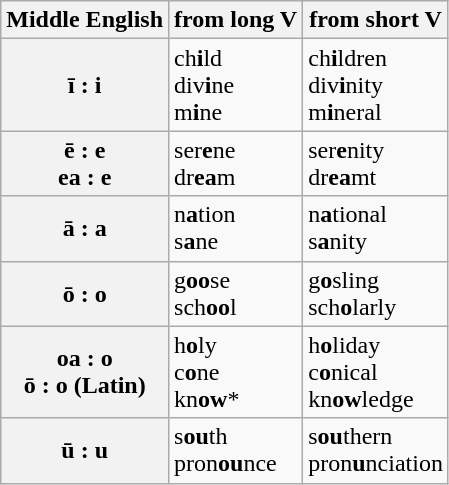<table class="wikitable">
<tr>
<th>Middle English</th>
<th>from long V</th>
<th>from short V</th>
</tr>
<tr>
<th>ī : i</th>
<td>ch<strong>i</strong>ld <br>div<strong>i</strong>ne<br>m<strong>i</strong>ne</td>
<td>ch<strong>i</strong>ldren <br>div<strong>i</strong>nity<br>m<strong>i</strong>neral</td>
</tr>
<tr>
<th>ē : e<br>ea : e</th>
<td>ser<strong>e</strong>ne <br>dr<strong>ea</strong>m</td>
<td>ser<strong>e</strong>nity <br>dr<strong>ea</strong>mt</td>
</tr>
<tr>
<th>ā : a</th>
<td>n<strong>a</strong>tion <br>s<strong>a</strong>ne</td>
<td>n<strong>a</strong>tional <br>s<strong>a</strong>nity</td>
</tr>
<tr>
<th>ō : o</th>
<td>g<strong>oo</strong>se <br>sch<strong>oo</strong>l</td>
<td>g<strong>o</strong>sling <br>sch<strong>o</strong>larly</td>
</tr>
<tr>
<th>oa : o<br> ō : o (Latin)</th>
<td>h<strong>o</strong>ly <br>c<strong>o</strong>ne<br>kn<strong>ow</strong>*</td>
<td>h<strong>o</strong>liday <br>c<strong>o</strong>nical<br>kn<strong>ow</strong>ledge</td>
</tr>
<tr>
<th>ū : u</th>
<td>s<strong>ou</strong>th <br>pron<strong>ou</strong>nce</td>
<td>s<strong>ou</strong>thern <br>pron<strong>u</strong>nciation</td>
</tr>
</table>
